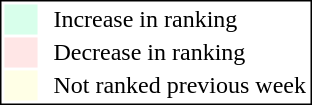<table style="border:1px solid black; float:right;">
<tr>
<td style="background:#D8FFEB; width:20px;"></td>
<td> </td>
<td>Increase in ranking</td>
</tr>
<tr>
<td style="background:#FFE6E6; width:20px;"></td>
<td> </td>
<td>Decrease in ranking</td>
</tr>
<tr>
<td style="background:#FFFFE6; width:20px;"></td>
<td> </td>
<td>Not ranked previous week</td>
</tr>
</table>
